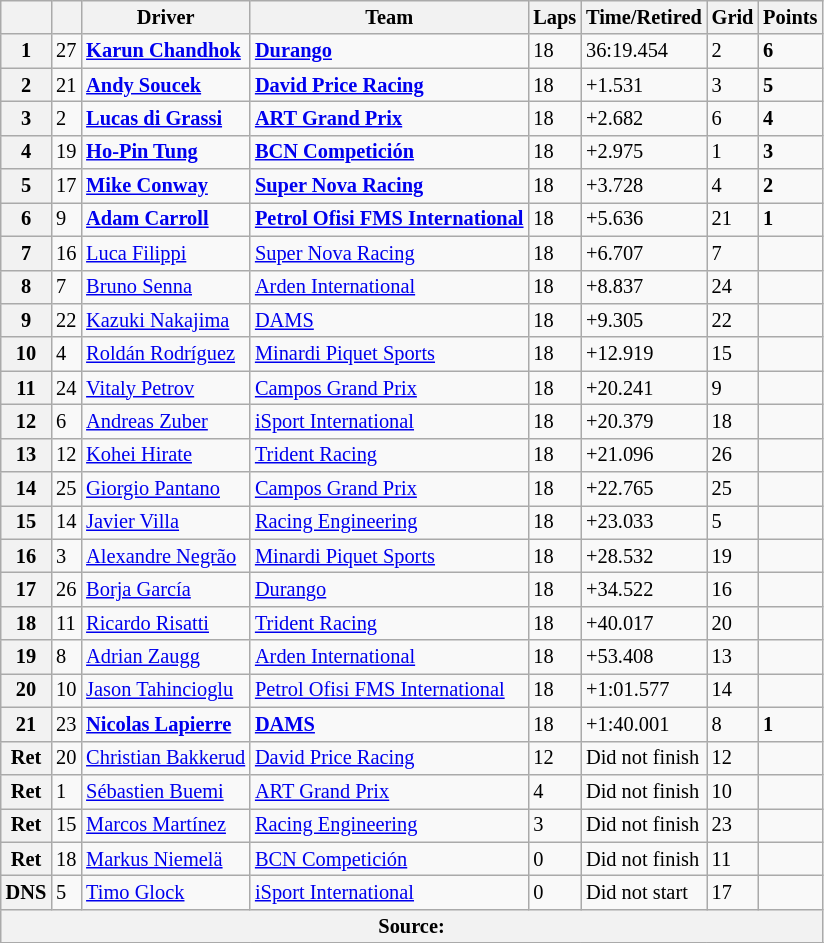<table class="wikitable" style="font-size:85%">
<tr>
<th></th>
<th></th>
<th>Driver</th>
<th>Team</th>
<th>Laps</th>
<th>Time/Retired</th>
<th>Grid</th>
<th>Points</th>
</tr>
<tr>
<th>1</th>
<td>27</td>
<td> <strong><a href='#'>Karun Chandhok</a></strong></td>
<td><strong><a href='#'>Durango</a></strong></td>
<td>18</td>
<td>36:19.454</td>
<td>2</td>
<td><strong>6</strong></td>
</tr>
<tr>
<th>2</th>
<td>21</td>
<td> <strong><a href='#'>Andy Soucek</a></strong></td>
<td><strong><a href='#'>David Price Racing</a></strong></td>
<td>18</td>
<td>+1.531</td>
<td>3</td>
<td><strong>5</strong></td>
</tr>
<tr>
<th>3</th>
<td>2</td>
<td> <strong><a href='#'>Lucas di Grassi</a></strong></td>
<td><strong><a href='#'>ART Grand Prix</a></strong></td>
<td>18</td>
<td>+2.682</td>
<td>6</td>
<td><strong>4</strong></td>
</tr>
<tr>
<th>4</th>
<td>19</td>
<td> <strong><a href='#'>Ho-Pin Tung</a></strong></td>
<td><strong><a href='#'>BCN Competición</a></strong></td>
<td>18</td>
<td>+2.975</td>
<td>1</td>
<td><strong>3</strong></td>
</tr>
<tr>
<th>5</th>
<td>17</td>
<td> <strong><a href='#'>Mike Conway</a></strong></td>
<td><strong><a href='#'>Super Nova Racing</a></strong></td>
<td>18</td>
<td>+3.728</td>
<td>4</td>
<td><strong>2</strong></td>
</tr>
<tr>
<th>6</th>
<td>9</td>
<td> <strong><a href='#'>Adam Carroll</a></strong></td>
<td><strong><a href='#'>Petrol Ofisi FMS International</a></strong></td>
<td>18</td>
<td>+5.636</td>
<td>21</td>
<td><strong>1</strong></td>
</tr>
<tr>
<th>7</th>
<td>16</td>
<td> <a href='#'>Luca Filippi</a></td>
<td><a href='#'>Super Nova Racing</a></td>
<td>18</td>
<td>+6.707</td>
<td>7</td>
<td></td>
</tr>
<tr>
<th>8</th>
<td>7</td>
<td> <a href='#'>Bruno Senna</a></td>
<td><a href='#'>Arden International</a></td>
<td>18</td>
<td>+8.837</td>
<td>24</td>
<td></td>
</tr>
<tr>
<th>9</th>
<td>22</td>
<td> <a href='#'>Kazuki Nakajima</a></td>
<td><a href='#'>DAMS</a></td>
<td>18</td>
<td>+9.305</td>
<td>22</td>
<td></td>
</tr>
<tr>
<th>10</th>
<td>4</td>
<td> <a href='#'>Roldán Rodríguez</a></td>
<td><a href='#'>Minardi Piquet Sports</a></td>
<td>18</td>
<td>+12.919</td>
<td>15</td>
<td></td>
</tr>
<tr>
<th>11</th>
<td>24</td>
<td> <a href='#'>Vitaly Petrov</a></td>
<td><a href='#'>Campos Grand Prix</a></td>
<td>18</td>
<td>+20.241</td>
<td>9</td>
<td></td>
</tr>
<tr>
<th>12</th>
<td>6</td>
<td> <a href='#'>Andreas Zuber</a></td>
<td><a href='#'>iSport International</a></td>
<td>18</td>
<td>+20.379</td>
<td>18</td>
<td></td>
</tr>
<tr>
<th>13</th>
<td>12</td>
<td> <a href='#'>Kohei Hirate</a></td>
<td><a href='#'>Trident Racing</a></td>
<td>18</td>
<td>+21.096</td>
<td>26</td>
<td></td>
</tr>
<tr>
<th>14</th>
<td>25</td>
<td> <a href='#'>Giorgio Pantano</a></td>
<td><a href='#'>Campos Grand Prix</a></td>
<td>18</td>
<td>+22.765</td>
<td>25</td>
<td></td>
</tr>
<tr>
<th>15</th>
<td>14</td>
<td> <a href='#'>Javier Villa</a></td>
<td><a href='#'>Racing Engineering</a></td>
<td>18</td>
<td>+23.033</td>
<td>5</td>
<td></td>
</tr>
<tr>
<th>16</th>
<td>3</td>
<td> <a href='#'>Alexandre Negrão</a></td>
<td><a href='#'>Minardi Piquet Sports</a></td>
<td>18</td>
<td>+28.532</td>
<td>19</td>
<td></td>
</tr>
<tr>
<th>17</th>
<td>26</td>
<td> <a href='#'>Borja García</a></td>
<td><a href='#'>Durango</a></td>
<td>18</td>
<td>+34.522</td>
<td>16</td>
<td></td>
</tr>
<tr>
<th>18</th>
<td>11</td>
<td> <a href='#'>Ricardo Risatti</a></td>
<td><a href='#'>Trident Racing</a></td>
<td>18</td>
<td>+40.017</td>
<td>20</td>
<td></td>
</tr>
<tr>
<th>19</th>
<td>8</td>
<td> <a href='#'>Adrian Zaugg</a></td>
<td><a href='#'>Arden International</a></td>
<td>18</td>
<td>+53.408</td>
<td>13</td>
<td></td>
</tr>
<tr>
<th>20</th>
<td>10</td>
<td> <a href='#'>Jason Tahincioglu</a></td>
<td><a href='#'>Petrol Ofisi FMS International</a></td>
<td>18</td>
<td>+1:01.577</td>
<td>14</td>
<td></td>
</tr>
<tr>
<th>21</th>
<td>23</td>
<td> <strong><a href='#'>Nicolas Lapierre</a></strong></td>
<td><strong><a href='#'>DAMS</a></strong></td>
<td>18</td>
<td>+1:40.001</td>
<td>8</td>
<td><strong>1</strong></td>
</tr>
<tr>
<th>Ret</th>
<td>20</td>
<td> <a href='#'>Christian Bakkerud</a></td>
<td><a href='#'>David Price Racing</a></td>
<td>12</td>
<td>Did not finish</td>
<td>12</td>
<td></td>
</tr>
<tr>
<th>Ret</th>
<td>1</td>
<td> <a href='#'>Sébastien Buemi</a></td>
<td><a href='#'>ART Grand Prix</a></td>
<td>4</td>
<td>Did not finish</td>
<td>10</td>
<td></td>
</tr>
<tr>
<th>Ret</th>
<td>15</td>
<td> <a href='#'>Marcos Martínez</a></td>
<td><a href='#'>Racing Engineering</a></td>
<td>3</td>
<td>Did not finish</td>
<td>23</td>
<td></td>
</tr>
<tr>
<th>Ret</th>
<td>18</td>
<td> <a href='#'>Markus Niemelä</a></td>
<td><a href='#'>BCN Competición</a></td>
<td>0</td>
<td>Did not finish</td>
<td>11</td>
<td></td>
</tr>
<tr>
<th>DNS</th>
<td>5</td>
<td> <a href='#'>Timo Glock</a></td>
<td><a href='#'>iSport International</a></td>
<td>0</td>
<td>Did not start</td>
<td>17</td>
<td></td>
</tr>
<tr>
<th colspan="8">Source:</th>
</tr>
<tr>
</tr>
</table>
